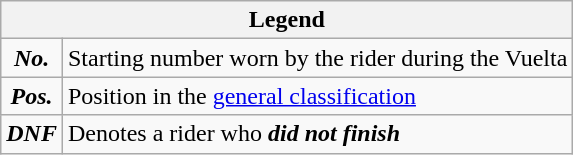<table class="wikitable">
<tr>
<th colspan=2>Legend</th>
</tr>
<tr>
<td align=center><strong><em>No.</em></strong></td>
<td>Starting number worn by the rider during the Vuelta</td>
</tr>
<tr>
<td align=center><strong><em>Pos.</em></strong></td>
<td>Position in the <a href='#'>general classification</a></td>
</tr>
<tr>
<td align=center><strong><em>DNF</em></strong></td>
<td>Denotes a rider who <strong><em>did not finish</em></strong></td>
</tr>
</table>
